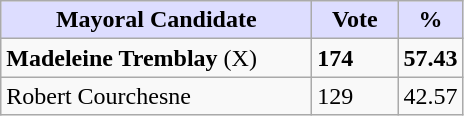<table class="wikitable">
<tr>
<th style="background:#ddf; width:200px;">Mayoral Candidate</th>
<th style="background:#ddf; width:50px;">Vote</th>
<th style="background:#ddf; width:30px;">%</th>
</tr>
<tr>
<td><strong>Madeleine Tremblay</strong> (X)</td>
<td><strong>174</strong></td>
<td><strong>57.43</strong></td>
</tr>
<tr>
<td>Robert Courchesne</td>
<td>129</td>
<td>42.57</td>
</tr>
</table>
